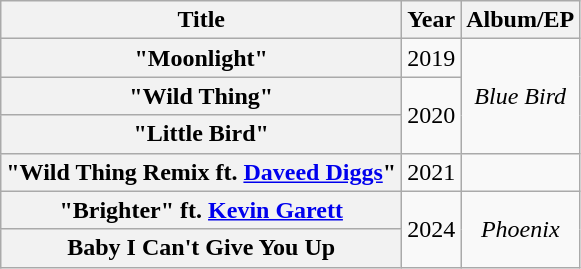<table class="wikitable plainrowheaders" style="text-align:center">
<tr>
<th scope="col">Title</th>
<th scope="col">Year</th>
<th scope="col">Album/EP</th>
</tr>
<tr>
<th scope="row">"Moonlight"</th>
<td>2019</td>
<td rowspan="3"><em>Blue Bird</em></td>
</tr>
<tr>
<th scope="row">"Wild Thing"</th>
<td rowspan="2">2020</td>
</tr>
<tr>
<th scope="row">"Little Bird"</th>
</tr>
<tr>
<th scope="row">"Wild Thing Remix ft. <a href='#'>Daveed Diggs</a>"</th>
<td>2021</td>
<td></td>
</tr>
<tr>
<th scope="row">"Brighter" ft. <a href='#'>Kevin Garett</a></th>
<td rowspan="2">2024</td>
<td rowspan="2"><em>Phoenix</em></td>
</tr>
<tr>
<th scope="row">Baby I Can't Give You Up</th>
</tr>
</table>
